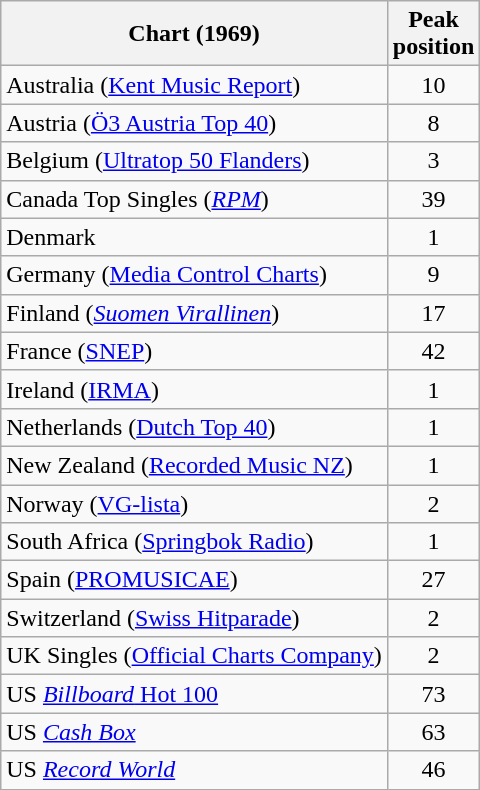<table class="wikitable sortable">
<tr>
<th>Chart (1969)</th>
<th>Peak<br>position</th>
</tr>
<tr>
<td>Australia (<a href='#'>Kent Music Report</a>)</td>
<td style="text-align:center;">10</td>
</tr>
<tr>
<td>Austria (<a href='#'>Ö3 Austria Top 40</a>)</td>
<td style="text-align:center;">8</td>
</tr>
<tr>
<td>Belgium (<a href='#'>Ultratop 50 Flanders</a>)</td>
<td style="text-align:center;">3</td>
</tr>
<tr>
<td>Canada Top Singles (<em><a href='#'>RPM</a></em>)</td>
<td style="text-align:center;">39</td>
</tr>
<tr>
<td>Denmark</td>
<td style="text-align:center;">1</td>
</tr>
<tr>
<td>Germany (<a href='#'>Media Control Charts</a>)</td>
<td style="text-align:center;">9</td>
</tr>
<tr>
<td>Finland (<a href='#'><em>Suomen Virallinen</em></a>)</td>
<td style="text-align:center;">17</td>
</tr>
<tr>
<td>France (<a href='#'>SNEP</a>)</td>
<td style="text-align:center;">42</td>
</tr>
<tr>
<td>Ireland (<a href='#'>IRMA</a>)</td>
<td style="text-align:center;">1</td>
</tr>
<tr>
<td>Netherlands (<a href='#'>Dutch Top 40</a>)</td>
<td style="text-align:center;">1</td>
</tr>
<tr>
<td>New Zealand (<a href='#'>Recorded Music NZ</a>)</td>
<td style="text-align:center;">1</td>
</tr>
<tr>
<td>Norway (<a href='#'>VG-lista</a>)</td>
<td style="text-align:center;">2</td>
</tr>
<tr>
<td>South Africa (<a href='#'>Springbok Radio</a>)</td>
<td style="text-align:center;">1</td>
</tr>
<tr>
<td>Spain (<a href='#'>PROMUSICAE</a>)</td>
<td style="text-align:center;">27</td>
</tr>
<tr>
<td>Switzerland (<a href='#'>Swiss Hitparade</a>)</td>
<td style="text-align:center;">2</td>
</tr>
<tr>
<td>UK Singles (<a href='#'>Official Charts Company</a>)</td>
<td style="text-align:center;">2</td>
</tr>
<tr>
<td>US <a href='#'><em>Billboard</em> Hot 100</a></td>
<td style="text-align:center;">73</td>
</tr>
<tr>
<td>US <em><a href='#'>Cash Box</a></em></td>
<td style="text-align:center;">63</td>
</tr>
<tr>
<td>US <em><a href='#'>Record World</a></em></td>
<td style="text-align:center;">46</td>
</tr>
</table>
